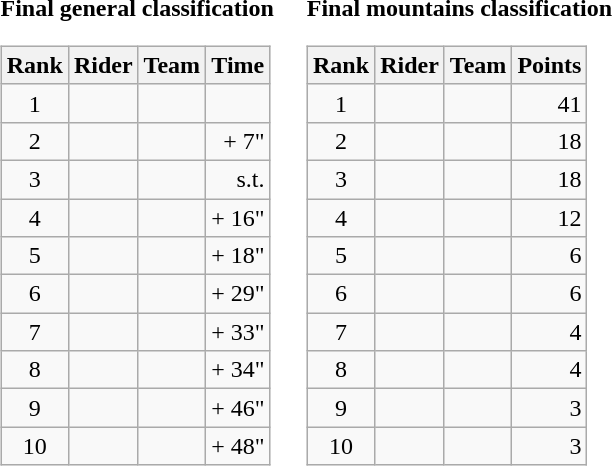<table>
<tr>
<td><strong>Final general classification</strong><br><table class="wikitable">
<tr>
<th scope="col">Rank</th>
<th scope="col">Rider</th>
<th scope="col">Team</th>
<th scope="col">Time</th>
</tr>
<tr>
<td style="text-align:center;">1</td>
<td> </td>
<td></td>
<td style="text-align:right;"></td>
</tr>
<tr>
<td style="text-align:center;">2</td>
<td></td>
<td></td>
<td style="text-align:right;">+ 7"</td>
</tr>
<tr>
<td style="text-align:center;">3</td>
<td></td>
<td></td>
<td style="text-align:right;">s.t.</td>
</tr>
<tr>
<td style="text-align:center;">4</td>
<td></td>
<td></td>
<td style="text-align:right;">+ 16"</td>
</tr>
<tr>
<td style="text-align:center;">5</td>
<td></td>
<td></td>
<td style="text-align:right;">+ 18"</td>
</tr>
<tr>
<td style="text-align:center;">6</td>
<td></td>
<td></td>
<td style="text-align:right;">+ 29"</td>
</tr>
<tr>
<td style="text-align:center;">7</td>
<td></td>
<td></td>
<td style="text-align:right;">+ 33"</td>
</tr>
<tr>
<td style="text-align:center;">8</td>
<td></td>
<td></td>
<td style="text-align:right;">+ 34"</td>
</tr>
<tr>
<td style="text-align:center;">9</td>
<td></td>
<td></td>
<td style="text-align:right;">+ 46"</td>
</tr>
<tr>
<td style="text-align:center;">10</td>
<td></td>
<td></td>
<td style="text-align:right;">+ 48"</td>
</tr>
</table>
</td>
<td></td>
<td><strong>Final mountains classification</strong><br><table class="wikitable">
<tr>
<th scope="col">Rank</th>
<th scope="col">Rider</th>
<th scope="col">Team</th>
<th scope="col">Points</th>
</tr>
<tr>
<td style="text-align:center;">1</td>
<td> </td>
<td></td>
<td style="text-align:right;">41</td>
</tr>
<tr>
<td style="text-align:center;">2</td>
<td></td>
<td></td>
<td style="text-align:right;">18</td>
</tr>
<tr>
<td style="text-align:center;">3</td>
<td></td>
<td></td>
<td style="text-align:right;">18</td>
</tr>
<tr>
<td style="text-align:center;">4</td>
<td></td>
<td></td>
<td style="text-align:right;">12</td>
</tr>
<tr>
<td style="text-align:center;">5</td>
<td></td>
<td></td>
<td style="text-align:right;">6</td>
</tr>
<tr>
<td style="text-align:center;">6</td>
<td></td>
<td></td>
<td style="text-align:right;">6</td>
</tr>
<tr>
<td style="text-align:center;">7</td>
<td></td>
<td></td>
<td style="text-align:right;">4</td>
</tr>
<tr>
<td style="text-align:center;">8</td>
<td></td>
<td></td>
<td style="text-align:right;">4</td>
</tr>
<tr>
<td style="text-align:center;">9</td>
<td></td>
<td></td>
<td style="text-align:right;">3</td>
</tr>
<tr>
<td style="text-align:center;">10</td>
<td></td>
<td></td>
<td style="text-align:right;">3</td>
</tr>
</table>
</td>
</tr>
</table>
